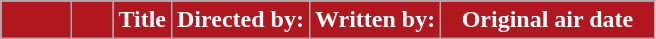<table class=wikitable style="background:#FFFFFF">
<tr style="color:#FFFFFF">
<th style="background:#B0171F; width:40px"></th>
<th style="background:#B0171F; width:20px"></th>
<th style="background:#B0171F">Title</th>
<th style="background:#B0171F">Directed by:</th>
<th style="background:#B0171F">Written by:</th>
<th style="background:#B0171F; width:135px">Original air date<br>






</th>
</tr>
</table>
